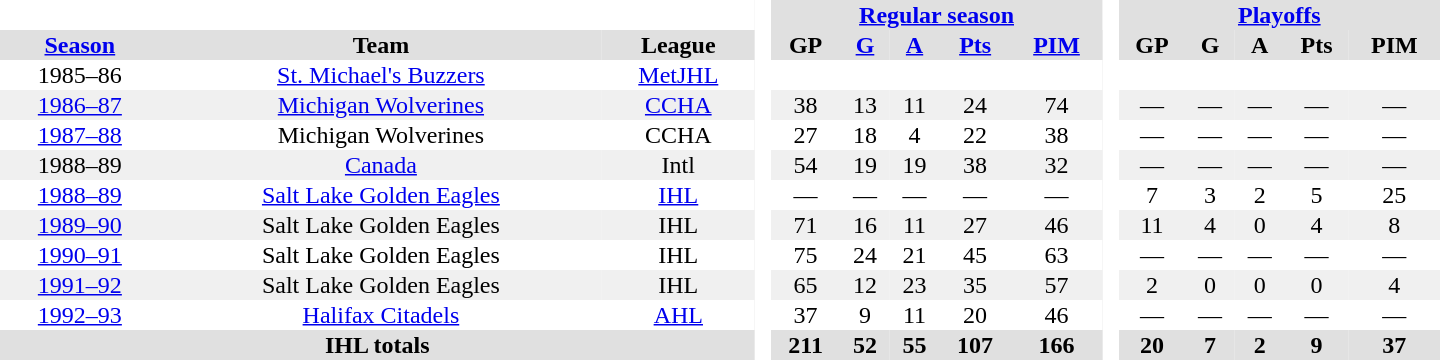<table border="0" cellpadding="1" cellspacing="0" style="text-align:center; width:60em">
<tr bgcolor="#e0e0e0">
<th colspan="3" bgcolor="#ffffff"> </th>
<th rowspan="100" bgcolor="#ffffff"> </th>
<th colspan="5"><a href='#'>Regular season</a></th>
<th rowspan="100" bgcolor="#ffffff"> </th>
<th colspan="5"><a href='#'>Playoffs</a></th>
</tr>
<tr bgcolor="#e0e0e0">
<th><a href='#'>Season</a></th>
<th>Team</th>
<th>League</th>
<th>GP</th>
<th><a href='#'>G</a></th>
<th><a href='#'>A</a></th>
<th><a href='#'>Pts</a></th>
<th><a href='#'>PIM</a></th>
<th>GP</th>
<th>G</th>
<th>A</th>
<th>Pts</th>
<th>PIM</th>
</tr>
<tr>
<td>1985–86</td>
<td><a href='#'>St. Michael's Buzzers</a></td>
<td><a href='#'>MetJHL</a></td>
<td></td>
<td></td>
<td></td>
<td></td>
<td></td>
<td></td>
<td></td>
<td></td>
<td></td>
<td></td>
</tr>
<tr bgcolor="#f0f0f0">
<td><a href='#'>1986–87</a></td>
<td><a href='#'>Michigan Wolverines</a></td>
<td><a href='#'>CCHA</a></td>
<td>38</td>
<td>13</td>
<td>11</td>
<td>24</td>
<td>74</td>
<td>—</td>
<td>—</td>
<td>—</td>
<td>—</td>
<td>—</td>
</tr>
<tr>
<td><a href='#'>1987–88</a></td>
<td>Michigan Wolverines</td>
<td>CCHA</td>
<td>27</td>
<td>18</td>
<td>4</td>
<td>22</td>
<td>38</td>
<td>—</td>
<td>—</td>
<td>—</td>
<td>—</td>
<td>—</td>
</tr>
<tr bgcolor="#f0f0f0">
<td>1988–89</td>
<td><a href='#'>Canada</a></td>
<td>Intl</td>
<td>54</td>
<td>19</td>
<td>19</td>
<td>38</td>
<td>32</td>
<td>—</td>
<td>—</td>
<td>—</td>
<td>—</td>
<td>—</td>
</tr>
<tr>
<td><a href='#'>1988–89</a></td>
<td><a href='#'>Salt Lake Golden Eagles</a></td>
<td><a href='#'>IHL</a></td>
<td>—</td>
<td>—</td>
<td>—</td>
<td>—</td>
<td>—</td>
<td>7</td>
<td>3</td>
<td>2</td>
<td>5</td>
<td>25</td>
</tr>
<tr bgcolor="#f0f0f0">
<td><a href='#'>1989–90</a></td>
<td>Salt Lake Golden Eagles</td>
<td>IHL</td>
<td>71</td>
<td>16</td>
<td>11</td>
<td>27</td>
<td>46</td>
<td>11</td>
<td>4</td>
<td>0</td>
<td>4</td>
<td>8</td>
</tr>
<tr>
<td><a href='#'>1990–91</a></td>
<td>Salt Lake Golden Eagles</td>
<td>IHL</td>
<td>75</td>
<td>24</td>
<td>21</td>
<td>45</td>
<td>63</td>
<td>—</td>
<td>—</td>
<td>—</td>
<td>—</td>
<td>—</td>
</tr>
<tr bgcolor="#f0f0f0">
<td><a href='#'>1991–92</a></td>
<td>Salt Lake Golden Eagles</td>
<td>IHL</td>
<td>65</td>
<td>12</td>
<td>23</td>
<td>35</td>
<td>57</td>
<td>2</td>
<td>0</td>
<td>0</td>
<td>0</td>
<td>4</td>
</tr>
<tr>
<td><a href='#'>1992–93</a></td>
<td><a href='#'>Halifax Citadels</a></td>
<td><a href='#'>AHL</a></td>
<td>37</td>
<td>9</td>
<td>11</td>
<td>20</td>
<td>46</td>
<td>—</td>
<td>—</td>
<td>—</td>
<td>—</td>
<td>—</td>
</tr>
<tr bgcolor="#e0e0e0">
<th colspan="3">IHL totals</th>
<th>211</th>
<th>52</th>
<th>55</th>
<th>107</th>
<th>166</th>
<th>20</th>
<th>7</th>
<th>2</th>
<th>9</th>
<th>37</th>
</tr>
</table>
